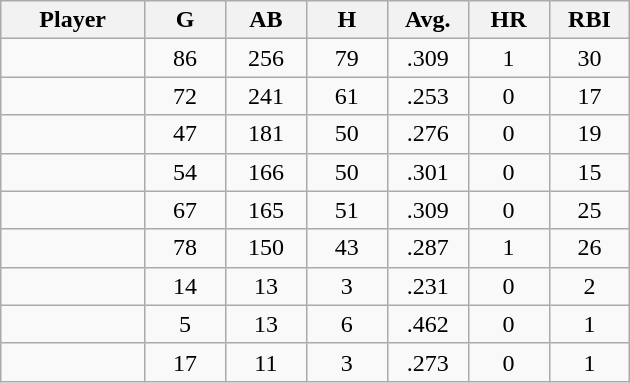<table class="wikitable sortable">
<tr>
<th bgcolor="#DDDDFF" width="16%">Player</th>
<th bgcolor="#DDDDFF" width="9%">G</th>
<th bgcolor="#DDDDFF" width="9%">AB</th>
<th bgcolor="#DDDDFF" width="9%">H</th>
<th bgcolor="#DDDDFF" width="9%">Avg.</th>
<th bgcolor="#DDDDFF" width="9%">HR</th>
<th bgcolor="#DDDDFF" width="9%">RBI</th>
</tr>
<tr align="center">
<td></td>
<td>86</td>
<td>256</td>
<td>79</td>
<td>.309</td>
<td>1</td>
<td>30</td>
</tr>
<tr align="center">
<td></td>
<td>72</td>
<td>241</td>
<td>61</td>
<td>.253</td>
<td>0</td>
<td>17</td>
</tr>
<tr align="center">
<td></td>
<td>47</td>
<td>181</td>
<td>50</td>
<td>.276</td>
<td>0</td>
<td>19</td>
</tr>
<tr align="center">
<td></td>
<td>54</td>
<td>166</td>
<td>50</td>
<td>.301</td>
<td>0</td>
<td>15</td>
</tr>
<tr align="center">
<td></td>
<td>67</td>
<td>165</td>
<td>51</td>
<td>.309</td>
<td>0</td>
<td>25</td>
</tr>
<tr align="center">
<td></td>
<td>78</td>
<td>150</td>
<td>43</td>
<td>.287</td>
<td>1</td>
<td>26</td>
</tr>
<tr align="center">
<td></td>
<td>14</td>
<td>13</td>
<td>3</td>
<td>.231</td>
<td>0</td>
<td>2</td>
</tr>
<tr align="center">
<td></td>
<td>5</td>
<td>13</td>
<td>6</td>
<td>.462</td>
<td>0</td>
<td>1</td>
</tr>
<tr align="center">
<td></td>
<td>17</td>
<td>11</td>
<td>3</td>
<td>.273</td>
<td>0</td>
<td>1</td>
</tr>
</table>
